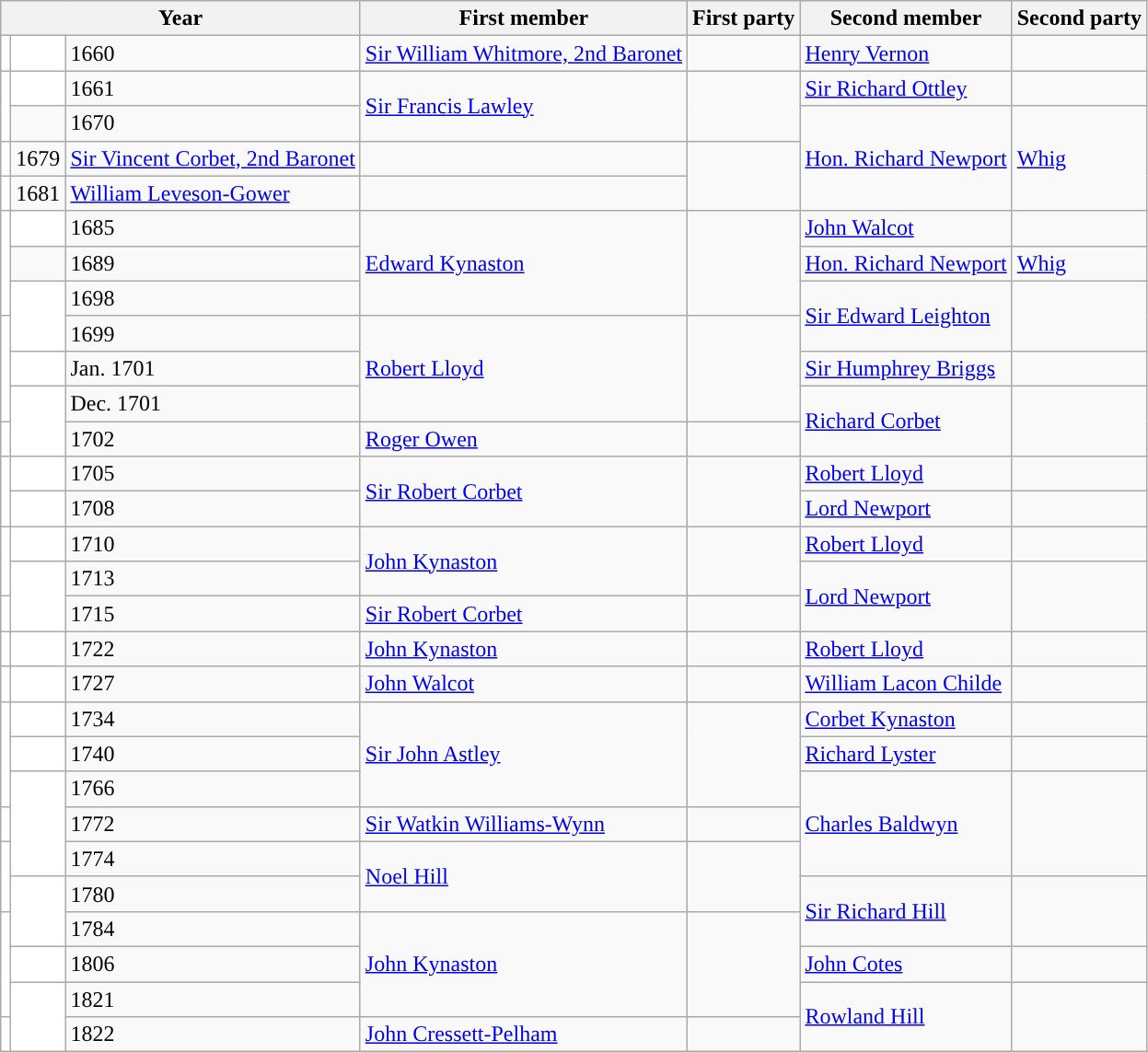<table class="wikitable">
<tr>
<th colspan="3">Year</th>
<th>First member</th>
<th>First party</th>
<th>Second member</th>
<th>Second party</th>
</tr>
<tr>
<td style="color:inherit;background-color: white"></td>
<td style="color:inherit;background-color: white"></td>
<td>1660</td>
<td><a href='#'>Sir William Whitmore, 2nd Baronet</a></td>
<td></td>
<td><a href='#'>Henry Vernon</a></td>
<td></td>
</tr>
<tr>
<td style="color:inherit;background-color: white" rowspan="2"></td>
<td style="color:inherit;background-color: white"></td>
<td>1661</td>
<td rowspan="2"><a href='#'>Sir Francis Lawley</a></td>
<td rowspan="2"></td>
<td><a href='#'>Sir Richard Ottley</a></td>
<td></td>
</tr>
<tr>
<td style="color:inherit;background-color: "></td>
<td>1670</td>
<td rowspan="3"><a href='#'>Hon. Richard Newport</a></td>
<td rowspan="3"><a href='#'>Whig</a></td>
</tr>
<tr>
<td style="color:inherit;background-color: white"></td>
<td>1679</td>
<td><a href='#'>Sir Vincent Corbet, 2nd Baronet</a></td>
<td></td>
</tr>
<tr>
<td style="color:inherit;background-color: white"></td>
<td>1681</td>
<td><a href='#'>William Leveson-Gower</a></td>
<td></td>
</tr>
<tr>
<td style="color:inherit;background-color: white" rowspan="3"></td>
<td style="color:inherit;background-color: white"></td>
<td>1685</td>
<td rowspan="3"><a href='#'>Edward Kynaston</a></td>
<td rowspan="3"></td>
<td><a href='#'>John Walcot</a></td>
<td></td>
</tr>
<tr>
<td style="color:inherit;background-color: "></td>
<td>1689</td>
<td><a href='#'>Hon. Richard Newport</a></td>
<td><a href='#'>Whig</a></td>
</tr>
<tr>
<td style="color:inherit;background-color: white" rowspan="2"></td>
<td>1698</td>
<td rowspan="2"><a href='#'>Sir Edward Leighton</a></td>
<td rowspan="2"></td>
</tr>
<tr>
<td style="color:inherit;background-color: white" rowspan="3"></td>
<td>1699</td>
<td rowspan="3"><a href='#'>Robert Lloyd</a></td>
<td rowspan="3"></td>
</tr>
<tr>
<td style="color:inherit;background-color: white"></td>
<td>Jan. 1701</td>
<td><a href='#'>Sir Humphrey Briggs</a></td>
<td></td>
</tr>
<tr>
<td style="color:inherit;background-color: white" rowspan="2"></td>
<td>Dec. 1701</td>
<td rowspan="2"><a href='#'>Richard Corbet</a></td>
<td rowspan="2"></td>
</tr>
<tr>
<td style="color:inherit;background-color: white"></td>
<td>1702</td>
<td><a href='#'>Roger Owen</a></td>
<td></td>
</tr>
<tr>
<td style="color:inherit;background-color: white" rowspan="2"></td>
<td style="color:inherit;background-color: white"></td>
<td>1705</td>
<td rowspan="2"><a href='#'>Sir Robert Corbet</a></td>
<td rowspan="2"></td>
<td><a href='#'>Robert Lloyd</a></td>
<td></td>
</tr>
<tr>
<td style="color:inherit;background-color: white"></td>
<td>1708</td>
<td><a href='#'>Lord Newport</a></td>
<td></td>
</tr>
<tr>
<td style="color:inherit;background-color: white" rowspan="2"></td>
<td style="color:inherit;background-color: white"></td>
<td>1710</td>
<td rowspan="2"><a href='#'>John Kynaston</a></td>
<td rowspan="2"></td>
<td><a href='#'>Robert Lloyd</a></td>
<td></td>
</tr>
<tr>
<td style="color:inherit;background-color: white" rowspan="2"></td>
<td>1713</td>
<td rowspan="2"><a href='#'>Lord Newport</a></td>
<td rowspan="2"></td>
</tr>
<tr>
<td style="color:inherit;background-color: white"></td>
<td>1715</td>
<td><a href='#'>Sir Robert Corbet</a></td>
<td></td>
</tr>
<tr>
<td style="color:inherit;background-color: white"></td>
<td style="color:inherit;background-color: white"></td>
<td>1722</td>
<td><a href='#'>John Kynaston</a></td>
<td></td>
<td><a href='#'>Robert Lloyd</a></td>
<td></td>
</tr>
<tr>
<td style="color:inherit;background-color: white"></td>
<td style="color:inherit;background-color: white"></td>
<td>1727</td>
<td><a href='#'>John Walcot</a></td>
<td></td>
<td><a href='#'>William Lacon Childe</a></td>
<td></td>
</tr>
<tr>
<td style="color:inherit;background-color: white" rowspan="3"></td>
<td style="color:inherit;background-color: white"></td>
<td>1734</td>
<td rowspan="3"><a href='#'>Sir John Astley</a></td>
<td rowspan="3"></td>
<td><a href='#'>Corbet Kynaston</a></td>
<td></td>
</tr>
<tr>
<td style="color:inherit;background-color: white"></td>
<td>1740</td>
<td><a href='#'>Richard Lyster</a></td>
<td></td>
</tr>
<tr>
<td style="color:inherit;background-color: white" rowspan="3"></td>
<td>1766</td>
<td rowspan="3"><a href='#'>Charles Baldwyn</a></td>
<td rowspan="3"></td>
</tr>
<tr>
<td style="color:inherit;background-color: white"></td>
<td>1772</td>
<td><a href='#'>Sir Watkin Williams-Wynn</a></td>
<td></td>
</tr>
<tr>
<td style="color:inherit;background-color: white" rowspan="2"></td>
<td>1774</td>
<td rowspan="2"><a href='#'>Noel Hill</a></td>
<td rowspan="2"></td>
</tr>
<tr>
<td style="color:inherit;background-color: white" rowspan="2"></td>
<td>1780</td>
<td rowspan="2"><a href='#'>Sir Richard Hill</a></td>
<td rowspan="2"></td>
</tr>
<tr>
<td style="color:inherit;background-color: white" rowspan="3"></td>
<td>1784</td>
<td rowspan="3"><a href='#'>John Kynaston</a></td>
<td rowspan="3"></td>
</tr>
<tr>
<td style="color:inherit;background-color: white"></td>
<td>1806</td>
<td><a href='#'>John Cotes</a></td>
<td></td>
</tr>
<tr>
<td style="color:inherit;background-color: white" rowspan="2"></td>
<td>1821</td>
<td rowspan="2"><a href='#'>Rowland Hill</a></td>
<td rowspan="2"></td>
</tr>
<tr>
<td style="color:inherit;background-color: white"></td>
<td>1822</td>
<td><a href='#'>John Cressett-Pelham</a></td>
<td></td>
</tr>
</table>
